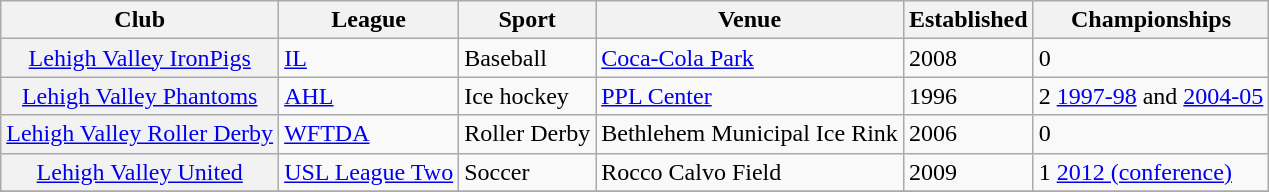<table class="wikitable">
<tr>
<th scope="col">Club</th>
<th scope="col">League</th>
<th scope="col">Sport</th>
<th scope="col">Venue</th>
<th scope="col">Established</th>
<th scope="col">Championships</th>
</tr>
<tr>
<th scope="row" style="font-weight: normal;"><a href='#'>Lehigh Valley IronPigs</a></th>
<td><a href='#'>IL</a></td>
<td>Baseball</td>
<td><a href='#'>Coca-Cola Park</a></td>
<td>2008</td>
<td>0</td>
</tr>
<tr>
<th scope="row" style="font-weight: normal; text-align: center;"><a href='#'>Lehigh Valley Phantoms</a></th>
<td><a href='#'>AHL</a></td>
<td>Ice hockey</td>
<td><a href='#'>PPL Center</a></td>
<td>1996</td>
<td>2 <a href='#'>1997-98</a> and <a href='#'>2004-05</a></td>
</tr>
<tr>
<th scope="row" style="font-weight: normal;"><a href='#'>Lehigh Valley Roller Derby</a></th>
<td><a href='#'>WFTDA</a></td>
<td>Roller Derby</td>
<td>Bethlehem Municipal Ice Rink</td>
<td>2006</td>
<td>0</td>
</tr>
<tr>
<th scope="row" style="font-weight: normal;"><a href='#'>Lehigh Valley United</a></th>
<td><a href='#'>USL League Two</a></td>
<td>Soccer</td>
<td>Rocco Calvo Field</td>
<td>2009</td>
<td>1 <a href='#'>2012 (conference)</a></td>
</tr>
<tr>
</tr>
</table>
